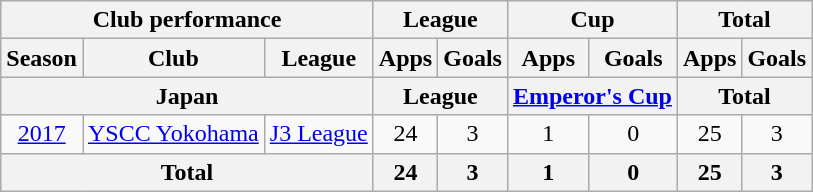<table class="wikitable" style="text-align:center;">
<tr>
<th colspan=3>Club performance</th>
<th colspan=2>League</th>
<th colspan=2>Cup</th>
<th colspan=2>Total</th>
</tr>
<tr>
<th>Season</th>
<th>Club</th>
<th>League</th>
<th>Apps</th>
<th>Goals</th>
<th>Apps</th>
<th>Goals</th>
<th>Apps</th>
<th>Goals</th>
</tr>
<tr>
<th colspan=3>Japan</th>
<th colspan=2>League</th>
<th colspan=2><a href='#'>Emperor's Cup</a></th>
<th colspan=2>Total</th>
</tr>
<tr>
<td><a href='#'>2017</a></td>
<td rowspan="1"><a href='#'>YSCC Yokohama</a></td>
<td rowspan="1"><a href='#'>J3 League</a></td>
<td>24</td>
<td>3</td>
<td>1</td>
<td>0</td>
<td>25</td>
<td>3</td>
</tr>
<tr>
<th colspan=3>Total</th>
<th>24</th>
<th>3</th>
<th>1</th>
<th>0</th>
<th>25</th>
<th>3</th>
</tr>
</table>
